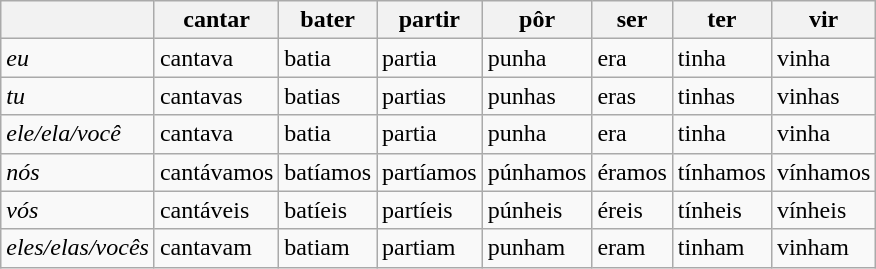<table class="wikitable">
<tr>
<th> </th>
<th>cantar</th>
<th>bater</th>
<th>partir</th>
<th>pôr</th>
<th>ser</th>
<th>ter</th>
<th>vir</th>
</tr>
<tr ->
<td><em>eu</em></td>
<td>cantava</td>
<td>batia</td>
<td>partia</td>
<td>punha</td>
<td>era</td>
<td>tinha</td>
<td>vinha</td>
</tr>
<tr ->
<td><em>tu</em></td>
<td>cantavas</td>
<td>batias</td>
<td>partias</td>
<td>punhas</td>
<td>eras</td>
<td>tinhas</td>
<td>vinhas</td>
</tr>
<tr ->
<td><em>ele/ela/você</em></td>
<td>cantava</td>
<td>batia</td>
<td>partia</td>
<td>punha</td>
<td>era</td>
<td>tinha</td>
<td>vinha</td>
</tr>
<tr ->
<td><em>nós</em></td>
<td>cantávamos</td>
<td>batíamos</td>
<td>partíamos</td>
<td>púnhamos</td>
<td>éramos</td>
<td>tínhamos</td>
<td>vínhamos</td>
</tr>
<tr ->
<td><em>vós</em></td>
<td>cantáveis</td>
<td>batíeis</td>
<td>partíeis</td>
<td>púnheis</td>
<td>éreis</td>
<td>tínheis</td>
<td>vínheis</td>
</tr>
<tr ->
<td><em>eles/elas/vocês</em></td>
<td>cantavam</td>
<td>batiam</td>
<td>partiam</td>
<td>punham</td>
<td>eram</td>
<td>tinham</td>
<td>vinham</td>
</tr>
</table>
